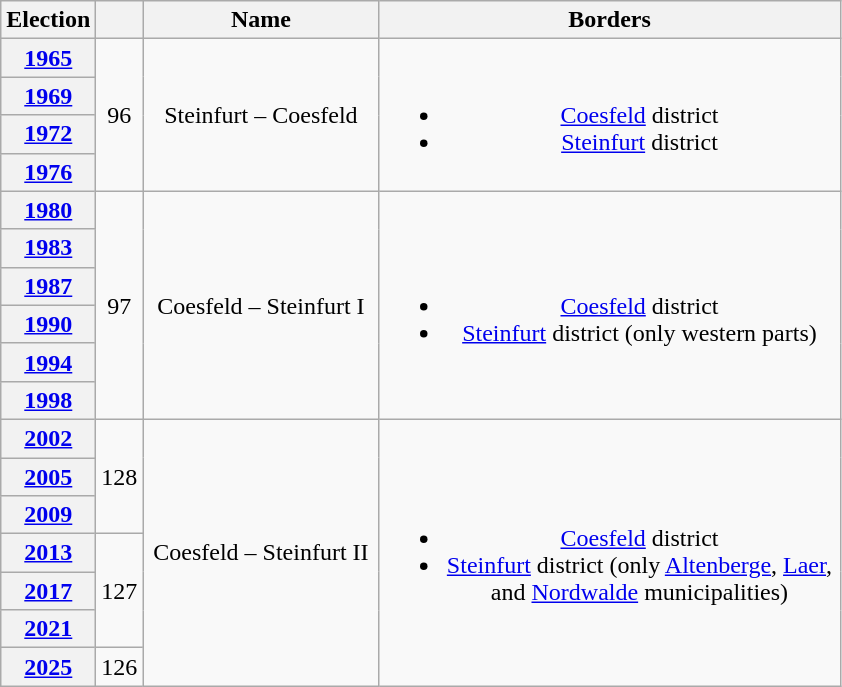<table class=wikitable style="text-align:center">
<tr>
<th>Election</th>
<th></th>
<th width=150px>Name</th>
<th width=300px>Borders</th>
</tr>
<tr>
<th><a href='#'>1965</a></th>
<td rowspan=4>96</td>
<td rowspan=4>Steinfurt – Coesfeld</td>
<td rowspan=4><br><ul><li><a href='#'>Coesfeld</a> district</li><li><a href='#'>Steinfurt</a> district</li></ul></td>
</tr>
<tr>
<th><a href='#'>1969</a></th>
</tr>
<tr>
<th><a href='#'>1972</a></th>
</tr>
<tr>
<th><a href='#'>1976</a></th>
</tr>
<tr>
<th><a href='#'>1980</a></th>
<td rowspan=6>97</td>
<td rowspan=6>Coesfeld – Steinfurt I</td>
<td rowspan=6><br><ul><li><a href='#'>Coesfeld</a> district</li><li><a href='#'>Steinfurt</a> district (only western parts)</li></ul></td>
</tr>
<tr>
<th><a href='#'>1983</a></th>
</tr>
<tr>
<th><a href='#'>1987</a></th>
</tr>
<tr>
<th><a href='#'>1990</a></th>
</tr>
<tr>
<th><a href='#'>1994</a></th>
</tr>
<tr>
<th><a href='#'>1998</a></th>
</tr>
<tr>
<th><a href='#'>2002</a></th>
<td rowspan=3>128</td>
<td rowspan=7>Coesfeld – Steinfurt II</td>
<td rowspan=7><br><ul><li><a href='#'>Coesfeld</a> district</li><li><a href='#'>Steinfurt</a> district (only <a href='#'>Altenberge</a>, <a href='#'>Laer</a>, and <a href='#'>Nordwalde</a> municipalities)</li></ul></td>
</tr>
<tr>
<th><a href='#'>2005</a></th>
</tr>
<tr>
<th><a href='#'>2009</a></th>
</tr>
<tr>
<th><a href='#'>2013</a></th>
<td rowspan=3>127</td>
</tr>
<tr>
<th><a href='#'>2017</a></th>
</tr>
<tr>
<th><a href='#'>2021</a></th>
</tr>
<tr>
<th><a href='#'>2025</a></th>
<td>126</td>
</tr>
</table>
